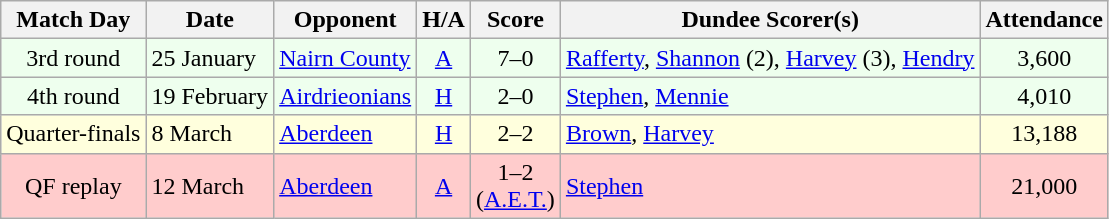<table class="wikitable" style="text-align:center">
<tr>
<th>Match Day</th>
<th>Date</th>
<th>Opponent</th>
<th>H/A</th>
<th>Score</th>
<th>Dundee Scorer(s)</th>
<th>Attendance</th>
</tr>
<tr bgcolor="#EEFFEE">
<td>3rd round</td>
<td align="left">25 January</td>
<td align="left"><a href='#'>Nairn County</a></td>
<td><a href='#'>A</a></td>
<td>7–0</td>
<td align="left"><a href='#'>Rafferty</a>, <a href='#'>Shannon</a> (2), <a href='#'>Harvey</a> (3), <a href='#'>Hendry</a></td>
<td>3,600</td>
</tr>
<tr bgcolor="#EEFFEE">
<td>4th round</td>
<td align="left">19 February</td>
<td align="left"><a href='#'>Airdrieonians</a></td>
<td><a href='#'>H</a></td>
<td>2–0</td>
<td align="left"><a href='#'>Stephen</a>, <a href='#'>Mennie</a></td>
<td>4,010</td>
</tr>
<tr bgcolor="#FFFFDD">
<td>Quarter-finals</td>
<td align="left">8 March</td>
<td align="left"><a href='#'>Aberdeen</a></td>
<td><a href='#'>H</a></td>
<td>2–2</td>
<td align="left"><a href='#'>Brown</a>, <a href='#'>Harvey</a></td>
<td>13,188</td>
</tr>
<tr bgcolor="#FFCCCC">
<td>QF replay</td>
<td align="left">12 March</td>
<td align="left"><a href='#'>Aberdeen</a></td>
<td><a href='#'>A</a></td>
<td>1–2<br>(<a href='#'>A.E.T.</a>)</td>
<td align="left"><a href='#'>Stephen</a></td>
<td>21,000</td>
</tr>
</table>
